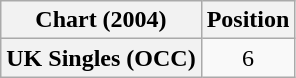<table class="wikitable plainrowheaders" style="text-align:center">
<tr>
<th>Chart (2004)</th>
<th>Position</th>
</tr>
<tr>
<th scope="row">UK Singles (OCC)</th>
<td>6</td>
</tr>
</table>
